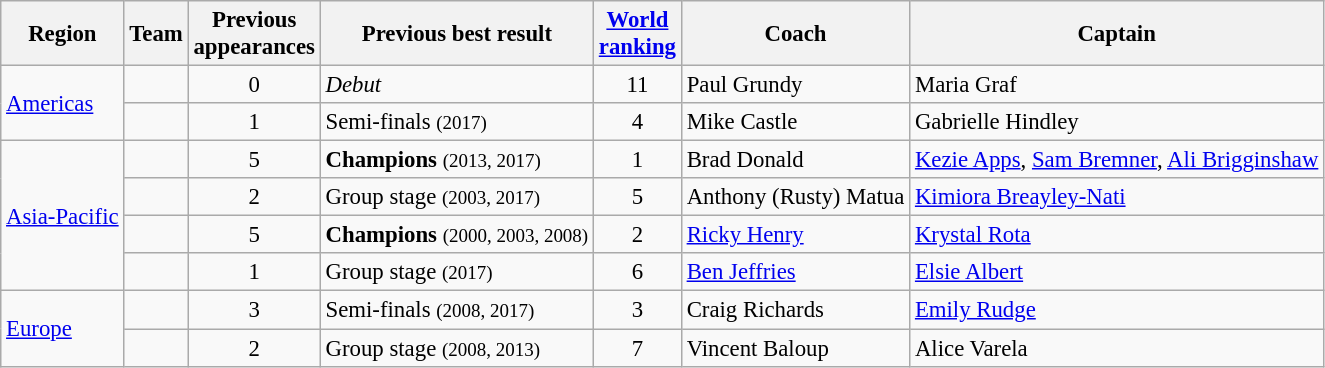<table class="wikitable sortable" style="font-size:95%;">
<tr>
<th>Region</th>
<th>Team</th>
<th data-sort-type="number">Previous<br>appearances</th>
<th data-sort-type="number">Previous best result</th>
<th data-sort-type="number"><a href='#'>World<br>ranking</a></th>
<th>Coach</th>
<th>Captain</th>
</tr>
<tr>
<td rowspan=2><a href='#'>Americas</a></td>
<td></td>
<td align=center>0</td>
<td data-sort-value="1"><em>Debut</em></td>
<td align=center>11</td>
<td>Paul Grundy</td>
<td>Maria Graf</td>
</tr>
<tr>
<td></td>
<td align=center>1</td>
<td data-sort-value="4.02">Semi-finals <small>(2017)</small></td>
<td align=center>4</td>
<td>Mike Castle</td>
<td>Gabrielle Hindley</td>
</tr>
<tr>
<td rowspan=4><a href='#'>Asia-Pacific</a></td>
<td></td>
<td align=center>5</td>
<td data-sort-value="6.02"><strong>Champions</strong> <small>(2013, 2017)</small></td>
<td align=center>1</td>
<td>Brad Donald</td>
<td><a href='#'>Kezie Apps</a>, <a href='#'>Sam Bremner</a>, <a href='#'>Ali Brigginshaw</a></td>
</tr>
<tr>
<td></td>
<td align=center>2</td>
<td data-sort-value="2.01">Group stage <small>(2003, 2017)</small></td>
<td align=center>5</td>
<td>Anthony (Rusty) Matua</td>
<td><a href='#'>Kimiora Breayley-Nati</a></td>
</tr>
<tr>
<td></td>
<td align=center>5</td>
<td data-sort-value="6.03"><strong>Champions</strong> <small>(2000, 2003, 2008)</small></td>
<td align=center>2</td>
<td><a href='#'>Ricky Henry</a></td>
<td><a href='#'>Krystal Rota</a></td>
</tr>
<tr>
<td></td>
<td align=center>1</td>
<td data-sort-value="2.01">Group stage <small>(2017)</small></td>
<td align=center>6</td>
<td><a href='#'>Ben Jeffries</a></td>
<td><a href='#'>Elsie Albert</a></td>
</tr>
<tr>
<td rowspan=2><a href='#'>Europe</a></td>
<td></td>
<td align=center>3</td>
<td data-sort-value="4.03">Semi-finals <small>(2008, 2017)</small></td>
<td align=center>3</td>
<td>Craig Richards</td>
<td><a href='#'>Emily Rudge</a></td>
</tr>
<tr>
<td></td>
<td align=center>2</td>
<td data-sort-value="4.01">Group stage <small>(2008, 2013)</small></td>
<td align=center>7</td>
<td>Vincent Baloup</td>
<td>Alice Varela</td>
</tr>
</table>
